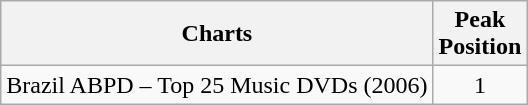<table class="wikitable sortable">
<tr>
<th>Charts</th>
<th>Peak<br>Position</th>
</tr>
<tr>
<td>Brazil ABPD – Top 25 Music DVDs (2006)</td>
<td align="center">1</td>
</tr>
</table>
